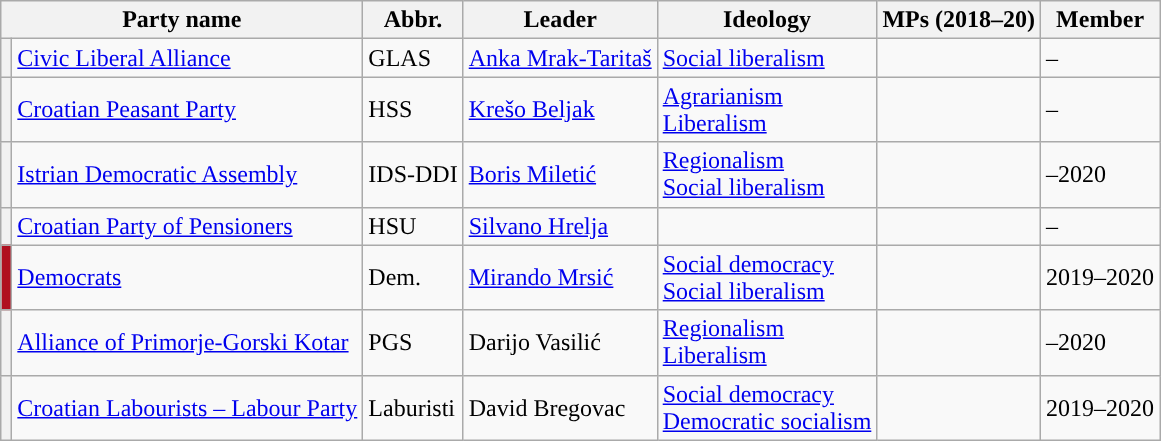<table class="wikitable" style="text-align:left;">
<tr>
<th colspan="2">Party name</th>
<th>Abbr.</th>
<th>Leader</th>
<th>Ideology</th>
<th>MPs (2018–20)</th>
<th>Member</th>
</tr>
<tr>
<th style="background-color: "></th>
<td><a href='#'>Civic Liberal Alliance</a></td>
<td>GLAS</td>
<td><a href='#'>Anka Mrak-Taritaš</a></td>
<td><a href='#'>Social liberalism</a></td>
<td></td>
<td>–</td>
</tr>
<tr>
<th style="background-color: "></th>
<td><a href='#'>Croatian Peasant Party</a></td>
<td>HSS</td>
<td><a href='#'>Krešo Beljak</a></td>
<td><a href='#'>Agrarianism</a><br><a href='#'>Liberalism</a></td>
<td></td>
<td>–</td>
</tr>
<tr>
<th style="background-color: "></th>
<td><a href='#'>Istrian Democratic Assembly</a></td>
<td>IDS-DDI</td>
<td><a href='#'>Boris Miletić</a></td>
<td><a href='#'>Regionalism</a><br><a href='#'>Social liberalism</a></td>
<td></td>
<td>–2020</td>
</tr>
<tr>
<th style="background-color: "></th>
<td><a href='#'>Croatian Party of Pensioners</a></td>
<td>HSU</td>
<td><a href='#'>Silvano Hrelja</a></td>
<td></td>
<td></td>
<td>–</td>
</tr>
<tr>
<th style="background-color:#B00F1F"></th>
<td><a href='#'>Democrats</a></td>
<td>Dem.</td>
<td><a href='#'>Mirando Mrsić</a></td>
<td><a href='#'>Social democracy</a><br><a href='#'>Social liberalism</a></td>
<td></td>
<td>2019–2020</td>
</tr>
<tr>
<th style="background-color: "></th>
<td><a href='#'>Alliance of Primorje-Gorski Kotar</a></td>
<td>PGS</td>
<td>Darijo Vasilić</td>
<td><a href='#'>Regionalism</a><br><a href='#'>Liberalism</a></td>
<td></td>
<td>–2020</td>
</tr>
<tr>
<th style="background-color: "></th>
<td><a href='#'>Croatian Labourists – Labour Party</a></td>
<td>Laburisti</td>
<td>David Bregovac</td>
<td><a href='#'>Social democracy</a><br><a href='#'>Democratic socialism</a></td>
<td></td>
<td>2019–2020</td>
</tr>
</table>
